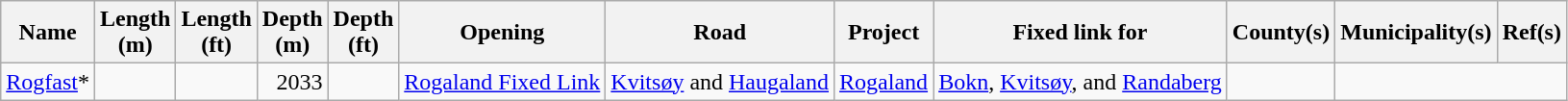<table class="wikitable sortable">
<tr>
<th>Name</th>
<th>Length<br>(m)</th>
<th>Length<br>(ft)</th>
<th>Depth<br>(m)</th>
<th>Depth<br>(ft)</th>
<th>Opening</th>
<th>Road</th>
<th>Project</th>
<th>Fixed link for</th>
<th>County(s)</th>
<th>Municipality(s)</th>
<th class=unsortable>Ref(s)</th>
</tr>
<tr>
<td><a href='#'>Rogfast</a>*</td>
<td></td>
<td></td>
<td align=right>2033</td>
<td align=right></td>
<td><a href='#'>Rogaland Fixed Link</a></td>
<td><a href='#'>Kvitsøy</a> and <a href='#'>Haugaland</a></td>
<td><a href='#'>Rogaland</a></td>
<td><a href='#'>Bokn</a>, <a href='#'>Kvitsøy</a>, and <a href='#'>Randaberg</a></td>
<td align=center></td>
</tr>
</table>
